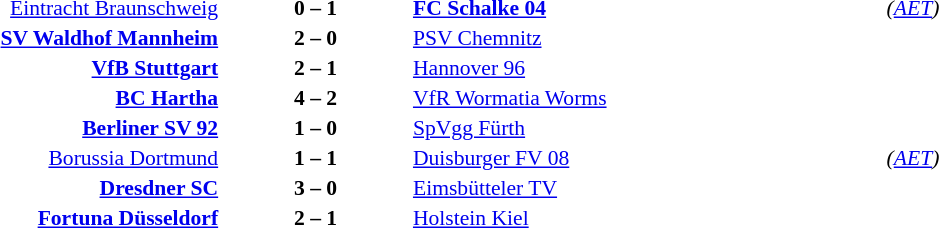<table width=100% cellspacing=1>
<tr>
<th width=25%></th>
<th width=10%></th>
<th width=25%></th>
<th></th>
</tr>
<tr style=font-size:90%>
<td align=right><a href='#'>Eintracht Braunschweig</a></td>
<td align=center><strong>0 – 1</strong></td>
<td><strong><a href='#'>FC Schalke 04</a></strong></td>
<td><em>(<a href='#'>AET</a>)</em></td>
</tr>
<tr style=font-size:90%>
<td align=right><strong><a href='#'>SV Waldhof Mannheim</a></strong></td>
<td align=center><strong>2 – 0</strong></td>
<td><a href='#'>PSV Chemnitz</a></td>
</tr>
<tr style=font-size:90%>
<td align=right><strong><a href='#'>VfB Stuttgart</a></strong></td>
<td align=center><strong>2 – 1</strong></td>
<td><a href='#'>Hannover 96</a></td>
</tr>
<tr style=font-size:90%>
<td align=right><strong><a href='#'>BC Hartha</a></strong></td>
<td align=center><strong>4 – 2</strong></td>
<td><a href='#'>VfR Wormatia Worms</a></td>
</tr>
<tr style=font-size:90%>
<td align=right><strong><a href='#'>Berliner SV 92</a></strong></td>
<td align=center><strong>1 – 0</strong></td>
<td><a href='#'>SpVgg Fürth</a></td>
</tr>
<tr style=font-size:90%>
<td align=right><a href='#'>Borussia Dortmund</a></td>
<td align=center><strong>1 – 1</strong></td>
<td><a href='#'>Duisburger FV 08</a></td>
<td><em>(<a href='#'>AET</a>)</em></td>
</tr>
<tr style=font-size:90%>
<td align=right><strong><a href='#'>Dresdner SC</a></strong></td>
<td align=center><strong>3 – 0</strong></td>
<td><a href='#'>Eimsbütteler TV</a></td>
</tr>
<tr style=font-size:90%>
<td align=right><strong><a href='#'>Fortuna Düsseldorf</a></strong></td>
<td align=center><strong>2 – 1</strong></td>
<td><a href='#'>Holstein Kiel</a></td>
</tr>
</table>
